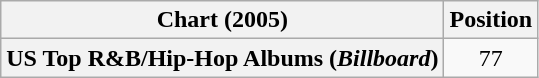<table class="wikitable plainrowheaders" style="text-align:center">
<tr>
<th scope="col">Chart (2005)</th>
<th scope="col">Position</th>
</tr>
<tr>
<th scope="row">US Top R&B/Hip-Hop Albums (<em>Billboard</em>)</th>
<td>77</td>
</tr>
</table>
